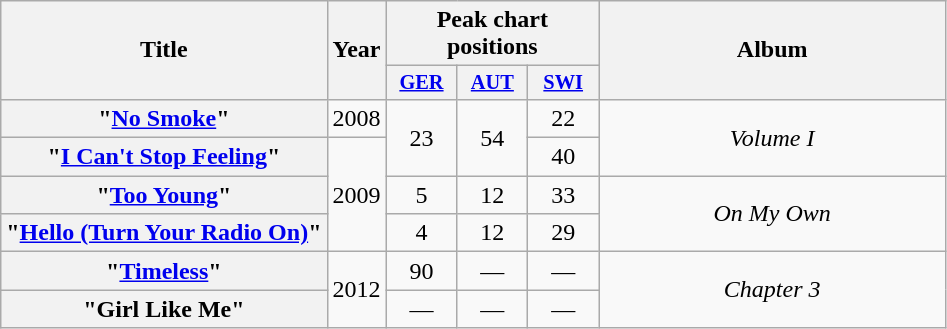<table class="wikitable plainrowheaders" style="text-align:center;">
<tr>
<th scope="col" rowspan="2">Title</th>
<th scope="col" rowspan="2" style="width:2em;">Year</th>
<th scope="col" colspan="3">Peak chart positions</th>
<th scope="col" rowspan="2" style="width:14em;">Album</th>
</tr>
<tr>
<th style="width:3em;font-size:85%"><a href='#'>GER</a><br></th>
<th style="width:3em;font-size:85%"><a href='#'>AUT</a><br></th>
<th style="width:3em;font-size:85%"><a href='#'>SWI</a><br></th>
</tr>
<tr>
<th scope="row">"<a href='#'>No Smoke</a>"</th>
<td rowspan="1">2008</td>
<td rowspan="2">23</td>
<td rowspan="2">54</td>
<td>22</td>
<td align="center" rowspan="2"><em>Volume I</em></td>
</tr>
<tr>
<th scope="row">"<a href='#'>I Can't Stop Feeling</a>"</th>
<td rowspan="3">2009</td>
<td>40</td>
</tr>
<tr>
<th scope="row">"<a href='#'>Too Young</a>"</th>
<td>5</td>
<td>12</td>
<td>33</td>
<td align="center" rowspan="2"><em>On My Own</em></td>
</tr>
<tr>
<th scope="row">"<a href='#'>Hello (Turn Your Radio On)</a>"</th>
<td>4</td>
<td>12</td>
<td>29</td>
</tr>
<tr>
<th scope="row">"<a href='#'>Timeless</a>"</th>
<td rowspan="2">2012</td>
<td>90</td>
<td>—</td>
<td>—</td>
<td align="center" rowspan="2"><em>Chapter 3</em></td>
</tr>
<tr>
<th scope="row">"Girl Like Me"</th>
<td>—</td>
<td>—</td>
<td>—</td>
</tr>
</table>
